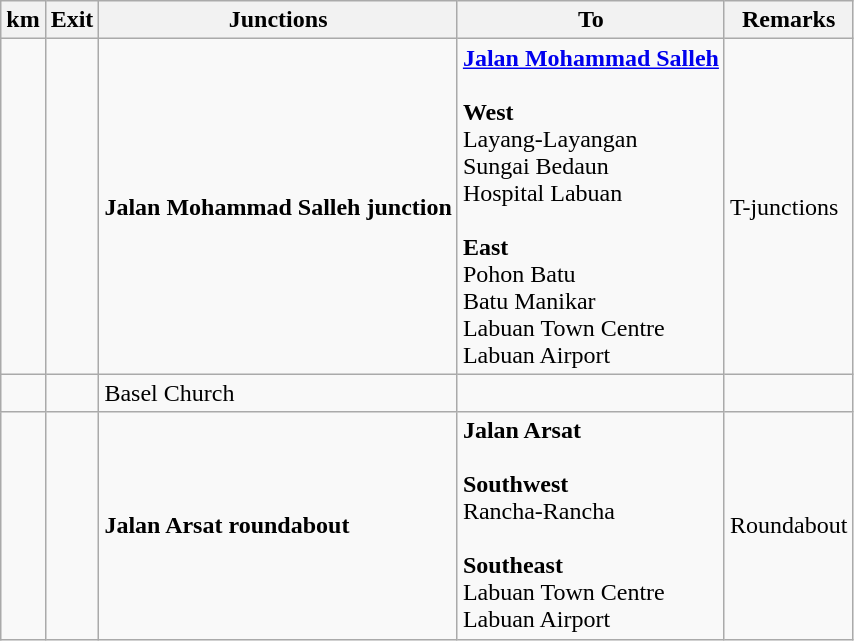<table class="wikitable">
<tr>
<th>km</th>
<th>Exit</th>
<th>Junctions</th>
<th>To</th>
<th>Remarks</th>
</tr>
<tr>
<td></td>
<td></td>
<td><strong>Jalan Mohammad Salleh junction</strong></td>
<td> <strong><a href='#'>Jalan Mohammad Salleh</a></strong><br><br><strong>West</strong><br> Layang-Layangan<br> Sungai Bedaun<br>Hospital Labuan <br><br><strong>East</strong><br> Pohon Batu<br> Batu Manikar<br> Labuan Town Centre<br> Labuan Airport</td>
<td>T-junctions</td>
</tr>
<tr>
<td></td>
<td></td>
<td>Basel Church</td>
<td></td>
<td></td>
</tr>
<tr>
<td></td>
<td></td>
<td><strong>Jalan Arsat roundabout</strong></td>
<td> <strong>Jalan Arsat</strong><br><br><strong>Southwest</strong><br> Rancha-Rancha<br><br><strong>Southeast</strong><br> Labuan Town Centre<br> Labuan Airport</td>
<td>Roundabout</td>
</tr>
</table>
